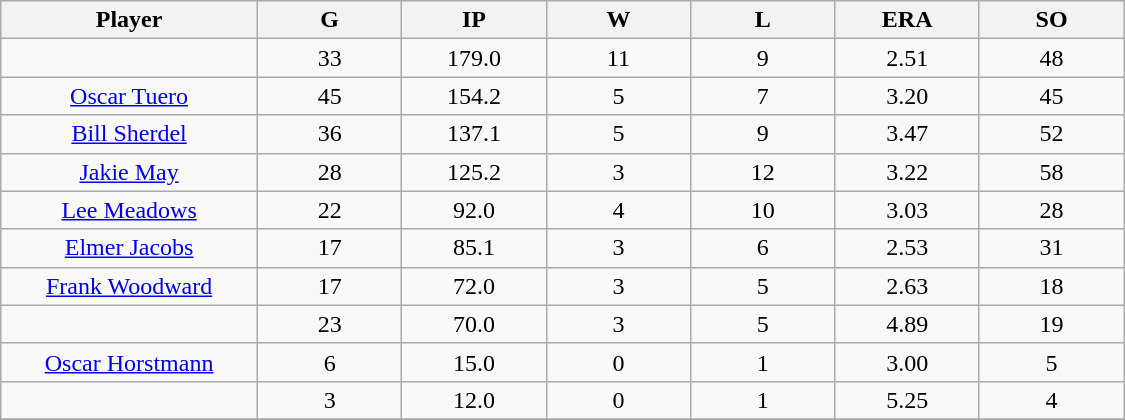<table class="wikitable sortable">
<tr>
<th bgcolor="#DDDDFF" width="16%">Player</th>
<th bgcolor="#DDDDFF" width="9%">G</th>
<th bgcolor="#DDDDFF" width="9%">IP</th>
<th bgcolor="#DDDDFF" width="9%">W</th>
<th bgcolor="#DDDDFF" width="9%">L</th>
<th bgcolor="#DDDDFF" width="9%">ERA</th>
<th bgcolor="#DDDDFF" width="9%">SO</th>
</tr>
<tr align="center">
<td></td>
<td>33</td>
<td>179.0</td>
<td>11</td>
<td>9</td>
<td>2.51</td>
<td>48</td>
</tr>
<tr align="center">
<td><a href='#'>Oscar Tuero</a></td>
<td>45</td>
<td>154.2</td>
<td>5</td>
<td>7</td>
<td>3.20</td>
<td>45</td>
</tr>
<tr align=center>
<td><a href='#'>Bill Sherdel</a></td>
<td>36</td>
<td>137.1</td>
<td>5</td>
<td>9</td>
<td>3.47</td>
<td>52</td>
</tr>
<tr align=center>
<td><a href='#'>Jakie May</a></td>
<td>28</td>
<td>125.2</td>
<td>3</td>
<td>12</td>
<td>3.22</td>
<td>58</td>
</tr>
<tr align=center>
<td><a href='#'>Lee Meadows</a></td>
<td>22</td>
<td>92.0</td>
<td>4</td>
<td>10</td>
<td>3.03</td>
<td>28</td>
</tr>
<tr align=center>
<td><a href='#'>Elmer Jacobs</a></td>
<td>17</td>
<td>85.1</td>
<td>3</td>
<td>6</td>
<td>2.53</td>
<td>31</td>
</tr>
<tr align=center>
<td><a href='#'>Frank Woodward</a></td>
<td>17</td>
<td>72.0</td>
<td>3</td>
<td>5</td>
<td>2.63</td>
<td>18</td>
</tr>
<tr align=center>
<td></td>
<td>23</td>
<td>70.0</td>
<td>3</td>
<td>5</td>
<td>4.89</td>
<td>19</td>
</tr>
<tr align="center">
<td><a href='#'>Oscar Horstmann</a></td>
<td>6</td>
<td>15.0</td>
<td>0</td>
<td>1</td>
<td>3.00</td>
<td>5</td>
</tr>
<tr align=center>
<td></td>
<td>3</td>
<td>12.0</td>
<td>0</td>
<td>1</td>
<td>5.25</td>
<td>4</td>
</tr>
<tr align="center">
</tr>
</table>
